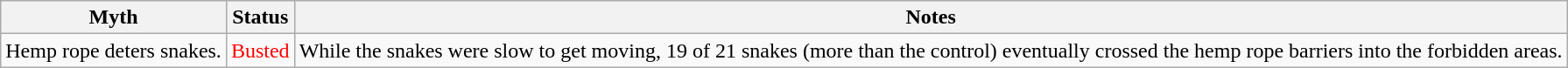<table class="wikitable plainrowheaders">
<tr>
<th scope"col">Myth</th>
<th scope"col">Status</th>
<th scope"col">Notes</th>
</tr>
<tr>
<td scope"row">Hemp rope deters snakes.</td>
<td style="color:red">Busted</td>
<td>While the snakes were slow to get moving, 19 of 21 snakes (more than the control) eventually crossed the hemp rope barriers into the forbidden areas.</td>
</tr>
</table>
